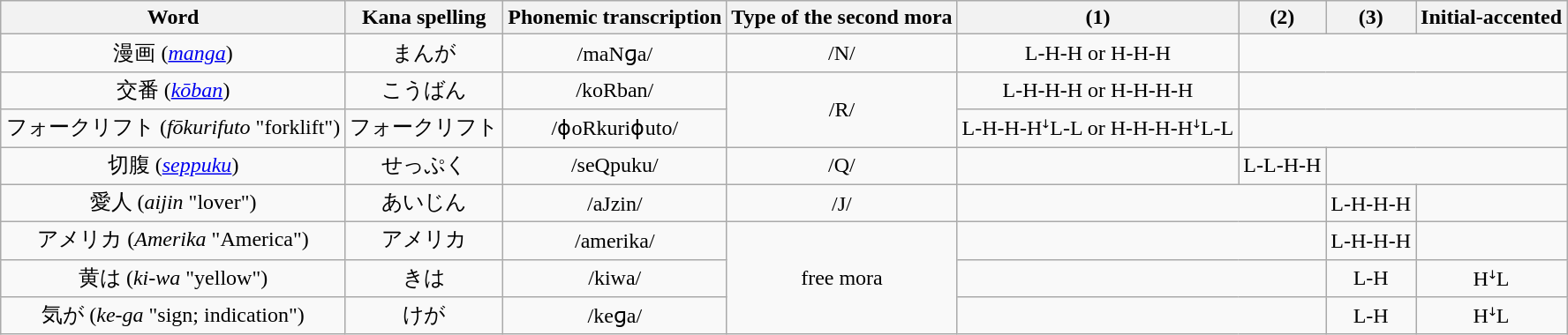<table class="wikitable" style="text-align:center; margin:1em auto 1em auto">
<tr>
<th>Word</th>
<th>Kana spelling</th>
<th>Phonemic transcription</th>
<th>Type of the second mora</th>
<th>(1)</th>
<th>(2)</th>
<th>(3)</th>
<th>Initial-accented</th>
</tr>
<tr>
<td>漫画 (<em><a href='#'>manga</a></em>)</td>
<td>まんが</td>
<td>/maNɡa/</td>
<td>/N/</td>
<td>L-H-H or H-H-H</td>
<td colspan=3></td>
</tr>
<tr>
<td>交番 (<em><a href='#'>kōban</a></em>)</td>
<td>こうばん</td>
<td>/koRban/</td>
<td rowspan=2>/R/</td>
<td>L-H-H-H or H-H-H-H</td>
<td colspan=3></td>
</tr>
<tr>
<td>フォークリフト (<em>fōkurifuto</em> "forklift")</td>
<td>フォークリフト</td>
<td>/ɸoRkuriɸuto/</td>
<td>L-H-H-HꜜL-L or H-H-H-HꜜL-L</td>
<td colspan=3></td>
</tr>
<tr>
<td>切腹 (<em><a href='#'>seppuku</a></em>)</td>
<td>せっぷく</td>
<td>/seQpuku/</td>
<td>/Q/</td>
<td></td>
<td>L-L-H-H</td>
<td colspan=2></td>
</tr>
<tr>
<td>愛人 (<em>aijin</em> "lover")</td>
<td>あいじん</td>
<td>/aJzin/</td>
<td>/J/</td>
<td colspan=2></td>
<td>L-H-H-H</td>
<td></td>
</tr>
<tr>
<td>アメリカ (<em>Amerika</em> "America")</td>
<td>アメリカ</td>
<td>/amerika/</td>
<td rowspan=3>free mora</td>
<td colspan=2></td>
<td>L-H-H-H</td>
<td></td>
</tr>
<tr>
<td>黄は (<em>ki-wa</em> "yellow")</td>
<td>きは</td>
<td>/kiwa/</td>
<td colspan=2></td>
<td>L-H</td>
<td>HꜜL</td>
</tr>
<tr>
<td>気が (<em>ke-ga</em> "sign; indication")</td>
<td>けが</td>
<td>/keɡa/</td>
<td colspan=2></td>
<td>L-H</td>
<td>HꜜL</td>
</tr>
</table>
